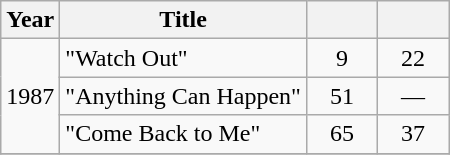<table class="wikitable">
<tr>
<th>Year</th>
<th>Title</th>
<th width="40"></th>
<th width="40"></th>
</tr>
<tr>
<td rowspan="3">1987</td>
<td>"Watch Out"</td>
<td align="center">9</td>
<td align="center">22</td>
</tr>
<tr>
<td>"Anything Can Happen"</td>
<td align="center">51</td>
<td align="center">—</td>
</tr>
<tr>
<td>"Come Back to Me"</td>
<td align="center">65</td>
<td align="center">37</td>
</tr>
<tr>
</tr>
</table>
